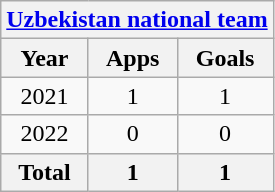<table class="wikitable" style="text-align:center">
<tr>
<th colspan=3><a href='#'>Uzbekistan national team</a></th>
</tr>
<tr>
<th>Year</th>
<th>Apps</th>
<th>Goals</th>
</tr>
<tr>
<td>2021</td>
<td>1</td>
<td>1</td>
</tr>
<tr>
<td>2022</td>
<td>0</td>
<td>0</td>
</tr>
<tr>
<th>Total</th>
<th>1</th>
<th>1</th>
</tr>
</table>
